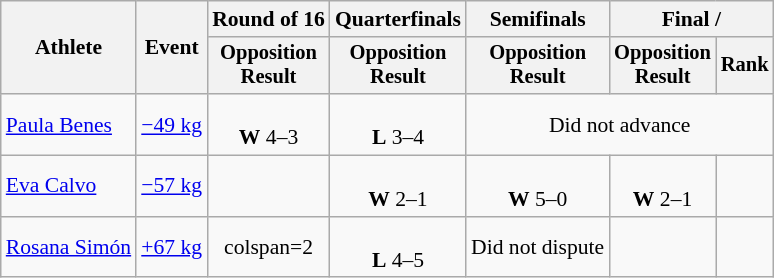<table class="wikitable" style="font-size:90%">
<tr>
<th rowspan="2">Athlete</th>
<th rowspan="2">Event</th>
<th>Round of 16</th>
<th>Quarterfinals</th>
<th>Semifinals</th>
<th colspan=2>Final / </th>
</tr>
<tr style="font-size:95%">
<th>Opposition<br>Result</th>
<th>Opposition<br>Result</th>
<th>Opposition<br>Result</th>
<th>Opposition<br>Result</th>
<th>Rank</th>
</tr>
<tr align=center>
<td align=left><a href='#'>Paula Benes</a></td>
<td align=left><a href='#'>−49 kg</a></td>
<td><br><strong>W</strong> 4–3</td>
<td><br><strong>L</strong> 3–4</td>
<td colspan=3>Did not advance</td>
</tr>
<tr align=center>
<td align=left><a href='#'>Eva Calvo</a></td>
<td align=left><a href='#'>−57 kg</a></td>
<td></td>
<td><br><strong>W</strong> 2–1</td>
<td><br><strong>W</strong> 5–0</td>
<td><br><strong>W</strong> 2–1</td>
<td></td>
</tr>
<tr align=center>
<td align=left><a href='#'>Rosana Simón</a></td>
<td align=left><a href='#'>+67 kg</a></td>
<td>colspan=2 </td>
<td><br><strong>L</strong> 4–5</td>
<td>Did not dispute</td>
<td></td>
</tr>
</table>
